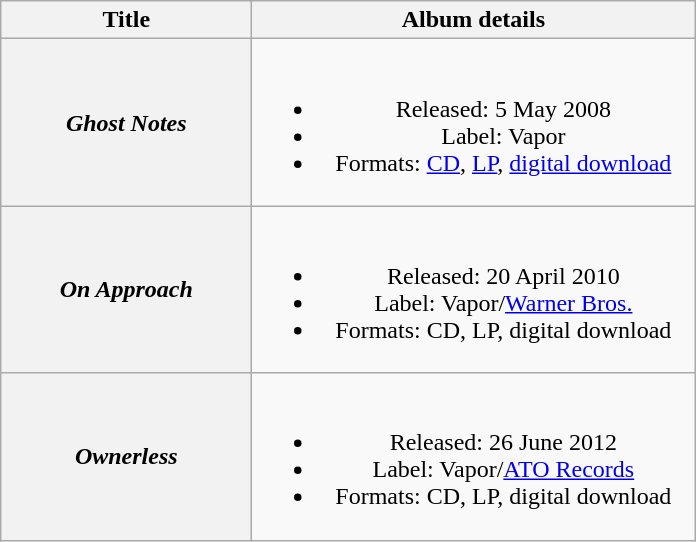<table class="wikitable plainrowheaders" border="1" style="text-align: center;">
<tr>
<th style="width: 10em;">Title</th>
<th style="width: 18em;">Album details</th>
</tr>
<tr>
<th scope="row"><em>Ghost Notes</em></th>
<td><br><ul><li>Released: 5 May 2008</li><li>Label: Vapor</li><li>Formats: <a href='#'>CD</a>, <a href='#'>LP</a>, <a href='#'>digital download</a></li></ul></td>
</tr>
<tr>
<th scope="row"><em>On Approach</em></th>
<td><br><ul><li>Released: 20 April 2010</li><li>Label: Vapor/<a href='#'>Warner Bros.</a></li><li>Formats: CD, LP, digital download</li></ul></td>
</tr>
<tr>
<th scope="row"><em>Ownerless</em></th>
<td><br><ul><li>Released: 26 June 2012</li><li>Label: Vapor/<a href='#'>ATO Records</a></li><li>Formats: CD, LP, digital download</li></ul></td>
</tr>
</table>
